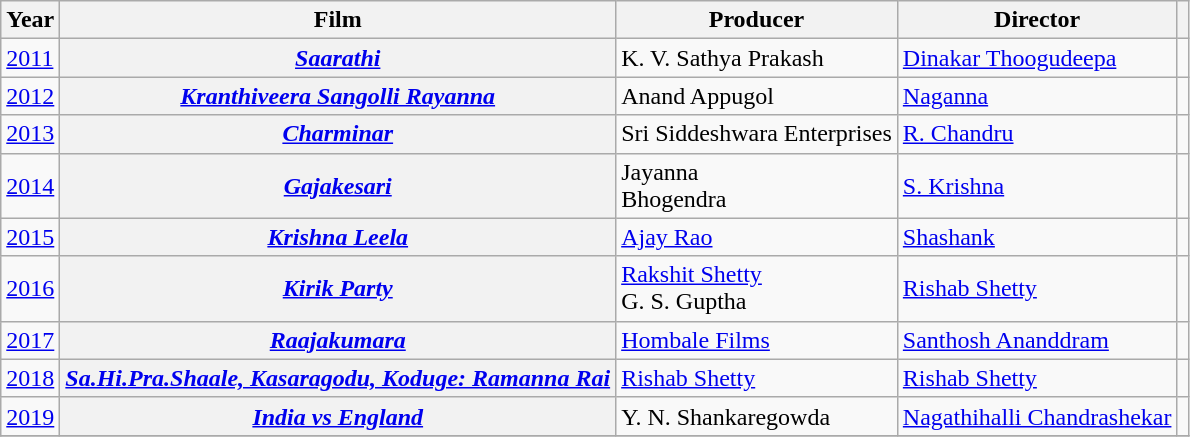<table class="wikitable sortable plainrowheaders">
<tr>
<th scope="col">Year</th>
<th scope="col">Film</th>
<th scope="col">Producer</th>
<th scope="col">Director</th>
<th scope="col" class="unsortable"></th>
</tr>
<tr>
<td><a href='#'>2011</a></td>
<th><em><a href='#'>Saarathi</a></em></th>
<td>K. V. Sathya Prakash</td>
<td><a href='#'>Dinakar Thoogudeepa</a></td>
<td style="text-align:center;"></td>
</tr>
<tr>
<td><a href='#'>2012</a></td>
<th><em><a href='#'>Kranthiveera Sangolli Rayanna</a></em></th>
<td>Anand Appugol</td>
<td><a href='#'>Naganna</a></td>
<td style="text-align:center;"></td>
</tr>
<tr>
<td><a href='#'>2013</a></td>
<th><em><a href='#'>Charminar</a></em></th>
<td>Sri Siddeshwara Enterprises</td>
<td><a href='#'>R. Chandru</a></td>
<td style="text-align:center;"></td>
</tr>
<tr>
<td><a href='#'>2014</a></td>
<th><em><a href='#'>Gajakesari</a></em></th>
<td>Jayanna <br>Bhogendra</td>
<td><a href='#'>S. Krishna</a></td>
<td style="text-align:center;"></td>
</tr>
<tr>
<td><a href='#'>2015</a></td>
<th><em><a href='#'>Krishna Leela</a></em></th>
<td><a href='#'>Ajay Rao</a></td>
<td><a href='#'>Shashank</a></td>
<td style="text-align:center;"></td>
</tr>
<tr>
<td><a href='#'>2016</a></td>
<th><em><a href='#'>Kirik Party</a></em></th>
<td><a href='#'>Rakshit Shetty</a> <br> G. S. Guptha</td>
<td><a href='#'>Rishab Shetty</a></td>
<td style="text-align:center;"></td>
</tr>
<tr>
<td><a href='#'>2017</a></td>
<th><em><a href='#'>Raajakumara</a></em></th>
<td><a href='#'>Hombale Films</a></td>
<td><a href='#'>Santhosh Ananddram</a></td>
<td></td>
</tr>
<tr>
<td><a href='#'>2018</a></td>
<th><em><a href='#'>Sa.Hi.Pra.Shaale, Kasaragodu, Koduge: Ramanna Rai</a></em></th>
<td><a href='#'>Rishab Shetty</a></td>
<td><a href='#'>Rishab Shetty</a></td>
<td></td>
</tr>
<tr>
<td><a href='#'>2019</a></td>
<th><em><a href='#'>India vs England</a></em></th>
<td>Y. N. Shankaregowda</td>
<td><a href='#'>Nagathihalli Chandrashekar</a></td>
<td></td>
</tr>
<tr>
</tr>
</table>
